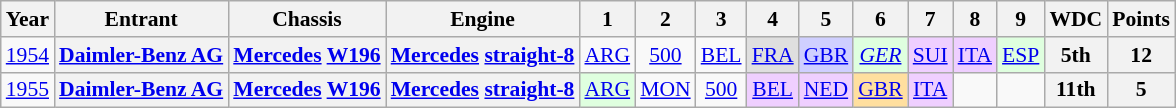<table class="wikitable" style="text-align:center; font-size:90%">
<tr>
<th>Year</th>
<th>Entrant</th>
<th>Chassis</th>
<th>Engine</th>
<th>1</th>
<th>2</th>
<th>3</th>
<th>4</th>
<th>5</th>
<th>6</th>
<th>7</th>
<th>8</th>
<th>9</th>
<th>WDC</th>
<th>Points</th>
</tr>
<tr>
<td><a href='#'>1954</a></td>
<th><a href='#'>Daimler-Benz AG</a></th>
<th><a href='#'>Mercedes</a> <a href='#'>W196</a></th>
<th><a href='#'>Mercedes</a> <a href='#'>straight-8</a></th>
<td><a href='#'>ARG</a></td>
<td><a href='#'>500</a></td>
<td><a href='#'>BEL</a></td>
<td style="background:#DFDFDF;"><a href='#'>FRA</a><br></td>
<td style="background:#CFCFFF;"><a href='#'>GBR</a><br></td>
<td style="background:#DFFFDF;"><em><a href='#'>GER</a></em><br></td>
<td style="background:#EFCFFF;"><a href='#'>SUI</a><br></td>
<td style="background:#EFCFFF;"><a href='#'>ITA</a><br></td>
<td style="background:#DFFFDF;"><a href='#'>ESP</a><br></td>
<th>5th</th>
<th>12</th>
</tr>
<tr>
<td><a href='#'>1955</a></td>
<th><a href='#'>Daimler-Benz AG</a></th>
<th><a href='#'>Mercedes</a> <a href='#'>W196</a></th>
<th><a href='#'>Mercedes</a> <a href='#'>straight-8</a></th>
<td style="background:#DFFFDF;"><a href='#'>ARG</a><br></td>
<td><a href='#'>MON</a></td>
<td><a href='#'>500</a></td>
<td style="background:#EFCFFF;"><a href='#'>BEL</a><br></td>
<td style="background:#EFCFFF;"><a href='#'>NED</a><br></td>
<td style="background:#FFDF9F;"><a href='#'>GBR</a><br></td>
<td style="background:#EFCFFF;"><a href='#'>ITA</a><br></td>
<td></td>
<td></td>
<th>11th</th>
<th>5</th>
</tr>
</table>
